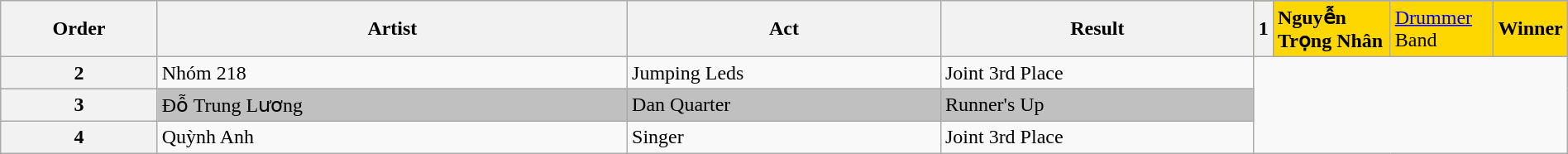<table class="wikitable sortable" style="width:100%;">
<tr>
<th align=center rowspan=2 width=10%>Order</th>
<th rowspan=2 width=30%>Artist</th>
<th rowspan=2 width=20%>Act</th>
<th rowspan=2 width=20%>Result</th>
</tr>
<tr bgcolor=gold>
<th>1</th>
<td><strong>Nguyễn Trọng Nhân</strong></td>
<td><a href='#'>Drummer</a> Band</td>
<td><strong>Winner</strong></td>
</tr>
<tr>
<th>2</th>
<td>Nhóm 218</td>
<td>Jumping Leds</td>
<td>Joint 3rd Place</td>
</tr>
<tr bgcolor=silver>
<th>3</th>
<td>Đỗ Trung Lương</td>
<td>Dan Quarter</td>
<td>Runner's Up</td>
</tr>
<tr>
<th>4</th>
<td>Quỳnh Anh</td>
<td>Singer</td>
<td>Joint 3rd Place</td>
</tr>
</table>
